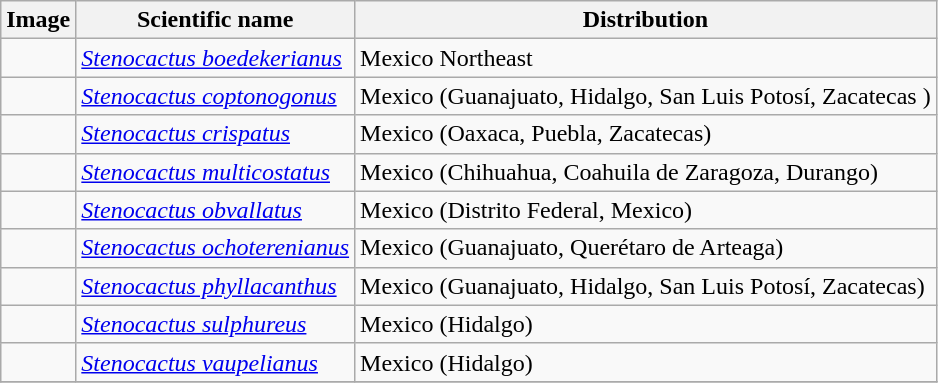<table class="wikitable">
<tr>
<th>Image</th>
<th>Scientific name</th>
<th>Distribution</th>
</tr>
<tr>
<td></td>
<td><em><a href='#'>Stenocactus boedekerianus</a></em>  </td>
<td>Mexico Northeast</td>
</tr>
<tr>
<td></td>
<td><em><a href='#'>Stenocactus coptonogonus</a></em> </td>
<td>Mexico (Guanajuato, Hidalgo, San Luis Potosí, Zacatecas )</td>
</tr>
<tr>
<td></td>
<td><em><a href='#'>Stenocactus crispatus</a></em> </td>
<td>Mexico (Oaxaca, Puebla, Zacatecas)</td>
</tr>
<tr>
<td></td>
<td><em><a href='#'>Stenocactus multicostatus</a></em> </td>
<td>Mexico (Chihuahua, Coahuila de Zaragoza, Durango)</td>
</tr>
<tr>
<td></td>
<td><em><a href='#'>Stenocactus obvallatus</a></em> </td>
<td>Mexico (Distrito Federal, Mexico)</td>
</tr>
<tr>
<td></td>
<td><em><a href='#'>Stenocactus ochoterenianus</a></em> </td>
<td>Mexico (Guanajuato, Querétaro de Arteaga)</td>
</tr>
<tr>
<td></td>
<td><em><a href='#'>Stenocactus phyllacanthus</a></em> </td>
<td>Mexico (Guanajuato, Hidalgo, San Luis Potosí, Zacatecas)</td>
</tr>
<tr>
<td></td>
<td><em><a href='#'>Stenocactus sulphureus</a></em> </td>
<td>Mexico (Hidalgo)</td>
</tr>
<tr>
<td></td>
<td><em> <a href='#'>Stenocactus vaupelianus</a></em> </td>
<td>Mexico (Hidalgo)</td>
</tr>
<tr>
</tr>
</table>
